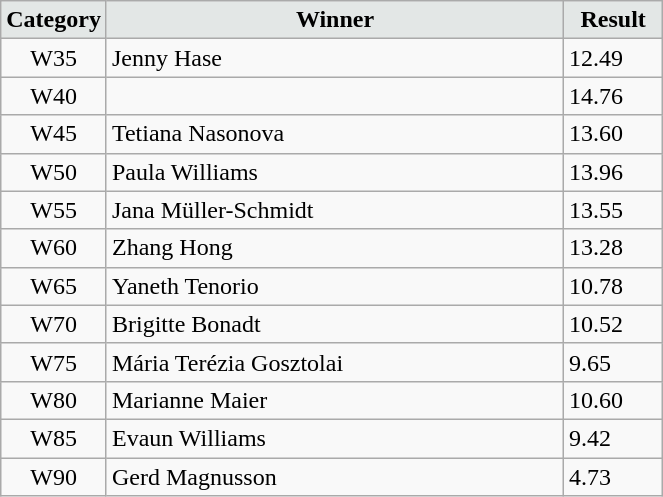<table class="wikitable" width=35%>
<tr>
<td width=15% align="center" bgcolor=#E3E7E6><strong>Category</strong></td>
<td align="center" bgcolor=#E3E7E6> <strong>Winner</strong></td>
<td width=15% align="center" bgcolor=#E3E7E6><strong>Result</strong></td>
</tr>
<tr>
<td align="center">W35</td>
<td> Jenny Hase</td>
<td>12.49</td>
</tr>
<tr>
<td align="center">W40</td>
<td> </td>
<td>14.76</td>
</tr>
<tr>
<td align="center">W45</td>
<td> Tetiana Nasonova</td>
<td>13.60</td>
</tr>
<tr>
<td align="center">W50</td>
<td> Paula Williams</td>
<td>13.96</td>
</tr>
<tr>
<td align="center">W55</td>
<td> Jana Müller-Schmidt</td>
<td>13.55</td>
</tr>
<tr>
<td align="center">W60</td>
<td> Zhang Hong</td>
<td>13.28</td>
</tr>
<tr>
<td align="center">W65</td>
<td> Yaneth Tenorio</td>
<td>10.78</td>
</tr>
<tr>
<td align="center">W70</td>
<td> Brigitte Bonadt</td>
<td>10.52</td>
</tr>
<tr>
<td align="center">W75</td>
<td> Mária Terézia Gosztolai</td>
<td>9.65</td>
</tr>
<tr>
<td align="center">W80</td>
<td> Marianne Maier</td>
<td>10.60</td>
</tr>
<tr>
<td align="center">W85</td>
<td> Evaun Williams</td>
<td>9.42</td>
</tr>
<tr>
<td align="center">W90</td>
<td> Gerd Magnusson</td>
<td>4.73</td>
</tr>
</table>
